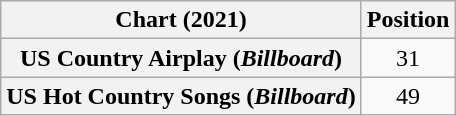<table class="wikitable sortable plainrowheaders" style="text-align:center">
<tr>
<th>Chart (2021)</th>
<th>Position</th>
</tr>
<tr>
<th scope="row">US Country Airplay (<em>Billboard</em>)</th>
<td>31</td>
</tr>
<tr>
<th scope="row">US Hot Country Songs (<em>Billboard</em>)</th>
<td>49</td>
</tr>
</table>
